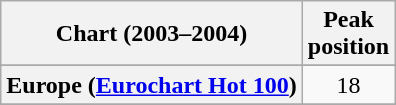<table class="wikitable sortable plainrowheaders" style="text-align:center">
<tr>
<th>Chart (2003–2004)</th>
<th>Peak<br>position</th>
</tr>
<tr>
</tr>
<tr>
<th scope="row">Europe (<a href='#'>Eurochart Hot 100</a>)</th>
<td>18</td>
</tr>
<tr>
</tr>
<tr>
</tr>
<tr>
</tr>
<tr>
</tr>
<tr>
</tr>
</table>
